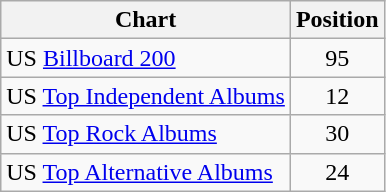<table class="wikitable sortable">
<tr>
<th>Chart</th>
<th>Position</th>
</tr>
<tr>
<td>US <a href='#'>Billboard 200</a></td>
<td align="center">95</td>
</tr>
<tr>
<td>US <a href='#'>Top Independent Albums</a></td>
<td align="center">12</td>
</tr>
<tr>
<td>US <a href='#'>Top Rock Albums</a></td>
<td align="center">30</td>
</tr>
<tr>
<td>US <a href='#'>Top Alternative Albums</a></td>
<td align="center">24</td>
</tr>
</table>
